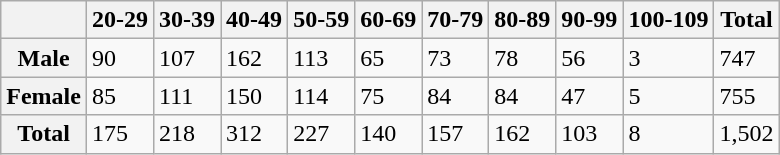<table class="wikitable">
<tr>
<th></th>
<th>20-29</th>
<th>30-39</th>
<th>40-49</th>
<th>50-59</th>
<th>60-69</th>
<th>70-79</th>
<th>80-89</th>
<th>90-99</th>
<th>100-109</th>
<th>Total</th>
</tr>
<tr>
<th>Male</th>
<td>90</td>
<td>107</td>
<td>162</td>
<td>113</td>
<td>65</td>
<td>73</td>
<td>78</td>
<td>56</td>
<td>3</td>
<td>747</td>
</tr>
<tr>
<th>Female</th>
<td>85</td>
<td>111</td>
<td>150</td>
<td>114</td>
<td>75</td>
<td>84</td>
<td>84</td>
<td>47</td>
<td>5</td>
<td>755</td>
</tr>
<tr>
<th>Total</th>
<td>175</td>
<td>218</td>
<td>312</td>
<td>227</td>
<td>140</td>
<td>157</td>
<td>162</td>
<td>103</td>
<td>8</td>
<td>1,502</td>
</tr>
</table>
